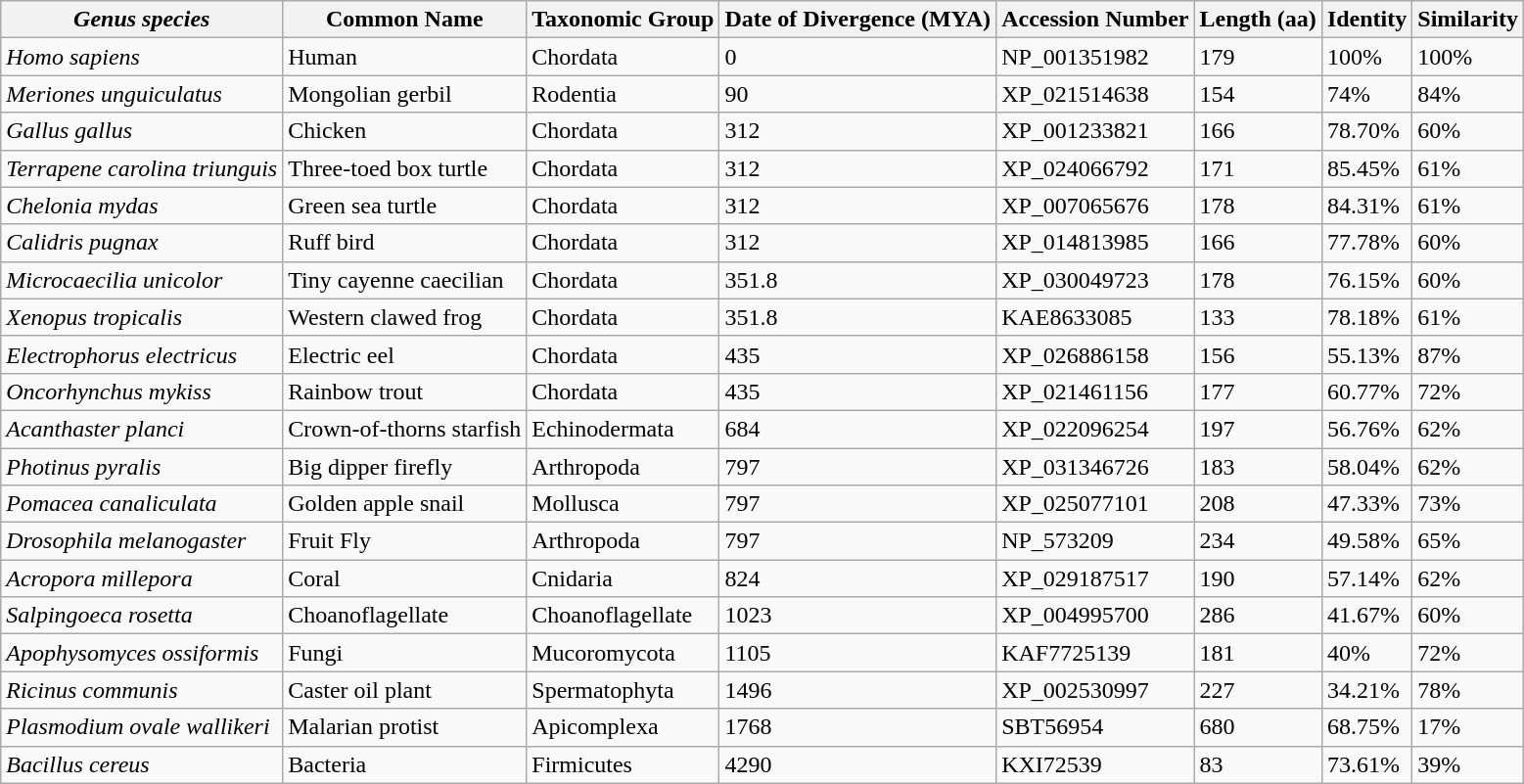<table class="wikitable">
<tr>
<th><em>Genus species</em></th>
<th>Common Name</th>
<th>Taxonomic Group</th>
<th>Date of Divergence (MYA)</th>
<th>Accession Number</th>
<th>Length (aa)</th>
<th>Identity</th>
<th>Similarity</th>
</tr>
<tr>
<td><em>Homo sapiens</em></td>
<td>Human</td>
<td>Chordata</td>
<td>0</td>
<td>NP_001351982</td>
<td>179</td>
<td>100%</td>
<td>100%</td>
</tr>
<tr>
<td><em>Meriones unguiculatus</em></td>
<td>Mongolian gerbil</td>
<td>Rodentia</td>
<td>90</td>
<td>XP_021514638</td>
<td>154</td>
<td>74%</td>
<td>84%</td>
</tr>
<tr>
<td><em>Gallus gallus</em></td>
<td>Chicken</td>
<td>Chordata</td>
<td>312</td>
<td>XP_001233821</td>
<td>166</td>
<td>78.70%</td>
<td>60%</td>
</tr>
<tr>
<td><em>Terrapene carolina triunguis</em></td>
<td>Three-toed box turtle</td>
<td>Chordata</td>
<td>312</td>
<td>XP_024066792</td>
<td>171</td>
<td>85.45%</td>
<td>61%</td>
</tr>
<tr>
<td><em>Chelonia mydas</em></td>
<td>Green sea turtle</td>
<td>Chordata</td>
<td>312</td>
<td>XP_007065676</td>
<td>178</td>
<td>84.31%</td>
<td>61%</td>
</tr>
<tr>
<td><em>Calidris pugnax</em></td>
<td>Ruff bird</td>
<td>Chordata</td>
<td>312</td>
<td>XP_014813985</td>
<td>166</td>
<td>77.78%</td>
<td>60%</td>
</tr>
<tr>
<td><em>Microcaecilia unicolor</em></td>
<td>Tiny cayenne caecilian</td>
<td>Chordata</td>
<td>351.8</td>
<td>XP_030049723</td>
<td>178</td>
<td>76.15%</td>
<td>60%</td>
</tr>
<tr>
<td><em>Xenopus tropicalis</em></td>
<td>Western clawed frog</td>
<td>Chordata</td>
<td>351.8</td>
<td>KAE8633085</td>
<td>133</td>
<td>78.18%</td>
<td>61%</td>
</tr>
<tr>
<td><em>Electrophorus electricus</em></td>
<td>Electric eel</td>
<td>Chordata</td>
<td>435</td>
<td>XP_026886158</td>
<td>156</td>
<td>55.13%</td>
<td>87%</td>
</tr>
<tr>
<td><em>Oncorhynchus mykiss</em></td>
<td>Rainbow trout</td>
<td>Chordata</td>
<td>435</td>
<td>XP_021461156</td>
<td>177</td>
<td>60.77%</td>
<td>72%</td>
</tr>
<tr>
<td><em>Acanthaster planci</em></td>
<td>Crown-of-thorns starfish</td>
<td>Echinodermata</td>
<td>684</td>
<td>XP_022096254</td>
<td>197</td>
<td>56.76%</td>
<td>62%</td>
</tr>
<tr>
<td><em>Photinus pyralis</em></td>
<td>Big dipper firefly</td>
<td>Arthropoda</td>
<td>797</td>
<td>XP_031346726</td>
<td>183</td>
<td>58.04%</td>
<td>62%</td>
</tr>
<tr>
<td><em>Pomacea canaliculata</em></td>
<td>Golden apple snail</td>
<td>Mollusca</td>
<td>797</td>
<td>XP_025077101</td>
<td>208</td>
<td>47.33%</td>
<td>73%</td>
</tr>
<tr>
<td><em>Drosophila melanogaster</em></td>
<td>Fruit Fly</td>
<td>Arthropoda</td>
<td>797</td>
<td>NP_573209</td>
<td>234</td>
<td>49.58%</td>
<td>65%</td>
</tr>
<tr>
<td><em>Acropora millepora</em></td>
<td>Coral</td>
<td>Cnidaria</td>
<td>824</td>
<td>XP_029187517</td>
<td>190</td>
<td>57.14%</td>
<td>62%</td>
</tr>
<tr>
<td><em>Salpingoeca rosetta</em></td>
<td>Choanoflagellate</td>
<td>Choanoflagellate</td>
<td>1023</td>
<td>XP_004995700</td>
<td>286</td>
<td>41.67%</td>
<td>60%</td>
</tr>
<tr>
<td><em>Apophysomyces ossiformis</em></td>
<td>Fungi</td>
<td>Mucoromycota</td>
<td>1105</td>
<td>KAF7725139</td>
<td>181</td>
<td>40%</td>
<td>72%</td>
</tr>
<tr>
<td><em>Ricinus communis</em></td>
<td>Caster oil plant</td>
<td>Spermatophyta</td>
<td>1496</td>
<td>XP_002530997</td>
<td>227</td>
<td>34.21%</td>
<td>78%</td>
</tr>
<tr>
<td><em>Plasmodium ovale wallikeri</em></td>
<td>Malarian protist</td>
<td>Apicomplexa</td>
<td>1768</td>
<td>SBT56954</td>
<td>680</td>
<td>68.75%</td>
<td>17%</td>
</tr>
<tr>
<td><em>Bacillus cereus</em></td>
<td>Bacteria</td>
<td>Firmicutes</td>
<td>4290</td>
<td>KXI72539</td>
<td>83</td>
<td>73.61%</td>
<td>39%</td>
</tr>
</table>
